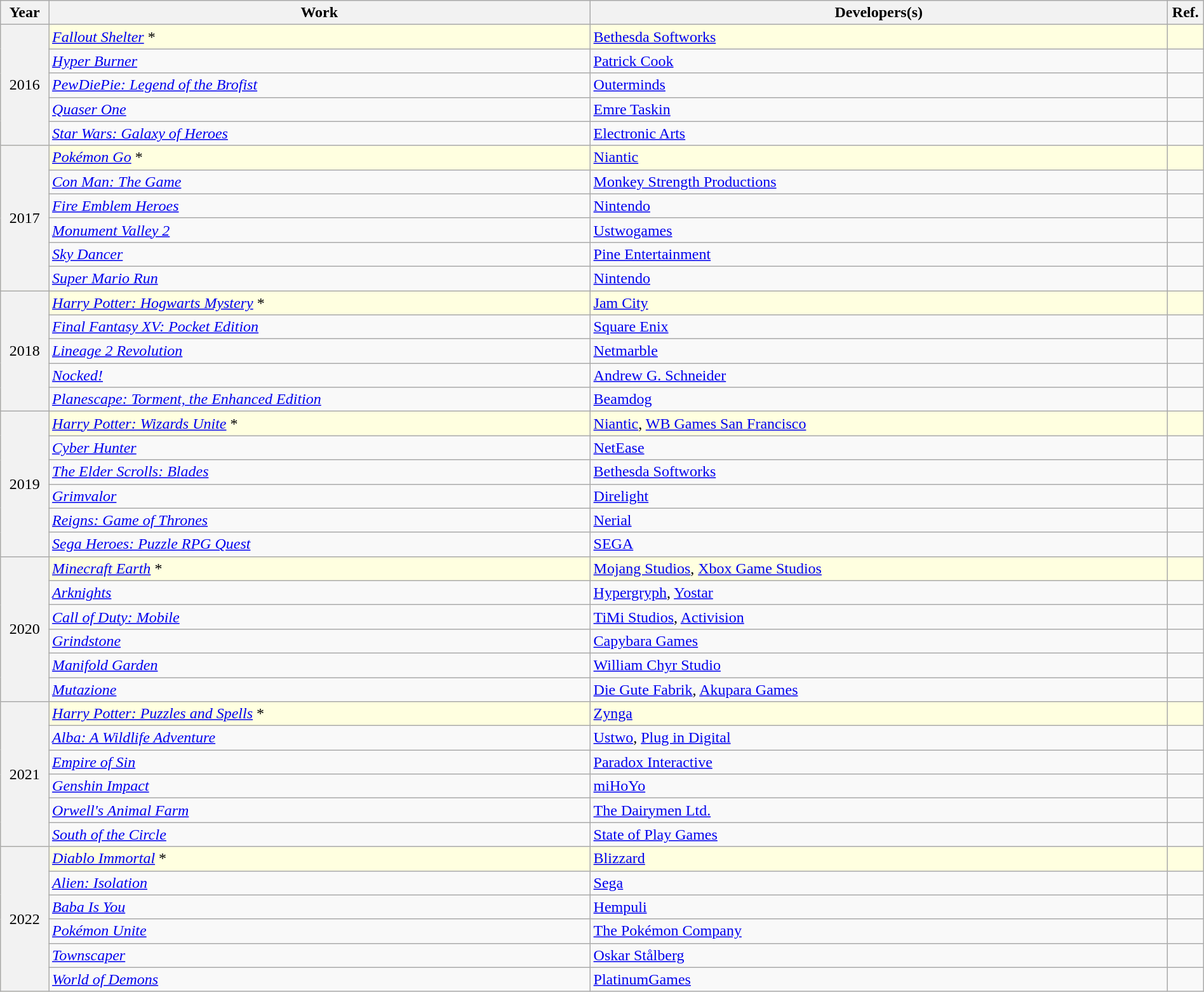<table class="wikitable mw-collapsible" style="width:100%; margin:1em auto 1em auto;">
<tr>
<th style="width:4%;" scope="col">Year</th>
<th style="width:45%;" scope="col">Work</th>
<th style="width:48%;" scope="col" class="unsortable">Developers(s)</th>
<th style="width:3%;" scope="col" class="unsortable">Ref.</th>
</tr>
<tr style="background:lightyellow;">
<th scope="row" rowspan="5" style="text-align:center; font-weight:normal;">2016</th>
<td><em><a href='#'>Fallout Shelter</a></em> *</td>
<td><a href='#'>Bethesda Softworks</a></td>
<td></td>
</tr>
<tr>
<td><em><a href='#'>Hyper Burner</a></em></td>
<td><a href='#'>Patrick Cook</a></td>
<td></td>
</tr>
<tr>
<td><em><a href='#'>PewDiePie: Legend of the Brofist</a></em></td>
<td><a href='#'>Outerminds</a></td>
<td></td>
</tr>
<tr>
<td><em><a href='#'>Quaser One</a></em></td>
<td><a href='#'>Emre Taskin</a></td>
<td></td>
</tr>
<tr>
<td><em><a href='#'>Star Wars: Galaxy of Heroes</a></em></td>
<td><a href='#'>Electronic Arts</a></td>
<td></td>
</tr>
<tr style="background:lightyellow;">
<th scope="row" rowspan="6" style="text-align:center; font-weight:normal;">2017</th>
<td><em><a href='#'>Pokémon Go</a></em> *</td>
<td><a href='#'>Niantic</a></td>
<td></td>
</tr>
<tr>
<td><em><a href='#'>Con Man: The Game</a></em></td>
<td><a href='#'>Monkey Strength Productions</a></td>
<td></td>
</tr>
<tr>
<td><em><a href='#'>Fire Emblem Heroes</a></em></td>
<td><a href='#'>Nintendo</a></td>
<td></td>
</tr>
<tr>
<td><em><a href='#'>Monument Valley 2</a></em></td>
<td><a href='#'>Ustwogames</a></td>
<td></td>
</tr>
<tr>
<td><em><a href='#'>Sky Dancer</a></em></td>
<td><a href='#'>Pine Entertainment</a></td>
<td></td>
</tr>
<tr>
<td><em><a href='#'>Super Mario Run</a></em></td>
<td><a href='#'>Nintendo</a></td>
<td></td>
</tr>
<tr style="background:lightyellow;">
<th scope="row" rowspan="5" style="text-align:center; font-weight:normal;">2018</th>
<td><em><a href='#'>Harry Potter: Hogwarts Mystery</a></em> *</td>
<td><a href='#'>Jam City</a></td>
<td></td>
</tr>
<tr>
<td><em><a href='#'>Final Fantasy XV: Pocket Edition</a></em></td>
<td><a href='#'>Square Enix</a></td>
<td></td>
</tr>
<tr>
<td><em><a href='#'>Lineage 2 Revolution</a></em></td>
<td><a href='#'>Netmarble</a></td>
<td></td>
</tr>
<tr>
<td><em><a href='#'>Nocked!</a></em></td>
<td><a href='#'>Andrew G. Schneider</a></td>
<td></td>
</tr>
<tr>
<td><em><a href='#'>Planescape: Torment, the Enhanced Edition</a></em></td>
<td><a href='#'>Beamdog</a></td>
<td></td>
</tr>
<tr style="background:lightyellow;">
<th rowspan="6" style="text-align:center; font-weight:normal;">2019</th>
<td><em><a href='#'>Harry Potter: Wizards Unite</a></em> *</td>
<td><a href='#'>Niantic</a>, <a href='#'>WB Games San Francisco</a></td>
<td></td>
</tr>
<tr>
<td><em><a href='#'>Cyber Hunter</a></em></td>
<td><a href='#'>NetEase</a></td>
<td></td>
</tr>
<tr>
<td><em><a href='#'>The Elder Scrolls: Blades</a></em></td>
<td><a href='#'>Bethesda Softworks</a></td>
<td></td>
</tr>
<tr>
<td><em><a href='#'>Grimvalor</a></em></td>
<td><a href='#'>Direlight</a></td>
<td></td>
</tr>
<tr>
<td><em><a href='#'>Reigns: Game of Thrones</a></em></td>
<td><a href='#'>Nerial</a></td>
<td></td>
</tr>
<tr>
<td><em><a href='#'>Sega Heroes: Puzzle RPG Quest</a></em></td>
<td><a href='#'>SEGA</a></td>
<td></td>
</tr>
<tr style="background:lightyellow;">
<th rowspan="6" style="text-align:center; font-weight:normal;">2020</th>
<td><em><a href='#'>Minecraft Earth</a></em> *</td>
<td><a href='#'>Mojang Studios</a>, <a href='#'>Xbox Game Studios</a></td>
<td></td>
</tr>
<tr>
<td><em><a href='#'>Arknights</a></em></td>
<td><a href='#'>Hypergryph</a>, <a href='#'>Yostar</a></td>
<td></td>
</tr>
<tr>
<td><em><a href='#'>Call of Duty: Mobile</a></em></td>
<td><a href='#'>TiMi Studios</a>, <a href='#'>Activision</a></td>
<td></td>
</tr>
<tr>
<td><em><a href='#'>Grindstone</a></em></td>
<td><a href='#'>Capybara Games</a></td>
<td></td>
</tr>
<tr>
<td><em><a href='#'>Manifold Garden</a></em></td>
<td><a href='#'>William Chyr Studio</a></td>
<td></td>
</tr>
<tr>
<td><em><a href='#'>Mutazione</a></em></td>
<td><a href='#'>Die Gute Fabrik</a>, <a href='#'>Akupara Games</a></td>
<td></td>
</tr>
<tr style="background:lightyellow;">
<th rowspan="6" style="text-align:center; font-weight:normal;">2021</th>
<td><em><a href='#'>Harry Potter: Puzzles and Spells</a></em> *</td>
<td><a href='#'>Zynga</a></td>
<td></td>
</tr>
<tr>
<td><em><a href='#'>Alba: A Wildlife Adventure</a></em></td>
<td><a href='#'>Ustwo</a>, <a href='#'>Plug in Digital</a></td>
<td></td>
</tr>
<tr>
<td><em><a href='#'>Empire of Sin</a></em></td>
<td><a href='#'>Paradox Interactive</a></td>
<td></td>
</tr>
<tr>
<td><em><a href='#'>Genshin Impact</a></em></td>
<td><a href='#'>miHoYo</a></td>
<td></td>
</tr>
<tr>
<td><em><a href='#'>Orwell's Animal Farm</a> </em></td>
<td><a href='#'>The Dairymen Ltd.</a></td>
<td></td>
</tr>
<tr>
<td><em><a href='#'>South of the Circle</a></em></td>
<td><a href='#'>State of Play Games</a></td>
<td></td>
</tr>
<tr style="background:lightyellow;">
<th rowspan="6" style="text-align:center; font-weight:normal;">2022</th>
<td><em><a href='#'>Diablo Immortal</a></em> *</td>
<td><a href='#'>Blizzard</a></td>
<td></td>
</tr>
<tr>
<td><em><a href='#'>Alien: Isolation</a></em></td>
<td><a href='#'>Sega</a></td>
<td></td>
</tr>
<tr>
<td><em><a href='#'>Baba Is You</a></em></td>
<td><a href='#'>Hempuli</a></td>
<td></td>
</tr>
<tr>
<td><em><a href='#'>Pokémon Unite</a></em></td>
<td><a href='#'>The Pokémon Company</a></td>
<td></td>
</tr>
<tr>
<td><em><a href='#'>Townscaper</a> </em></td>
<td><a href='#'>Oskar Stålberg</a></td>
<td></td>
</tr>
<tr>
<td><em><a href='#'>World of Demons</a></em></td>
<td><a href='#'>PlatinumGames</a></td>
<td></td>
</tr>
</table>
